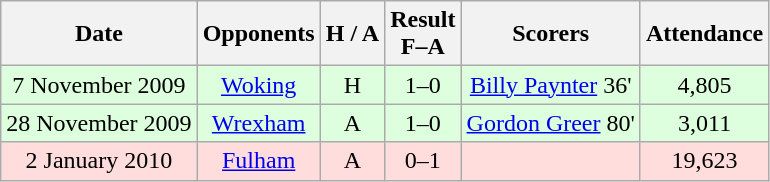<table class="wikitable" style="text-align:center">
<tr>
<th>Date</th>
<th>Opponents</th>
<th>H / A</th>
<th>Result<br>F–A</th>
<th>Scorers</th>
<th>Attendance</th>
</tr>
<tr bgcolor="#ddffdd">
<td>7 November 2009</td>
<td><a href='#'>Woking</a></td>
<td>H</td>
<td>1–0</td>
<td><a href='#'>Billy Paynter</a> 36'</td>
<td>4,805</td>
</tr>
<tr bgcolor="#ddffdd">
<td>28 November 2009</td>
<td><a href='#'>Wrexham</a></td>
<td>A</td>
<td>1–0</td>
<td><a href='#'>Gordon Greer</a> 80'</td>
<td>3,011</td>
</tr>
<tr bgcolor=" #ffdddd">
<td>2 January 2010</td>
<td><a href='#'>Fulham</a></td>
<td>A</td>
<td>0–1</td>
<td></td>
<td>19,623</td>
</tr>
</table>
